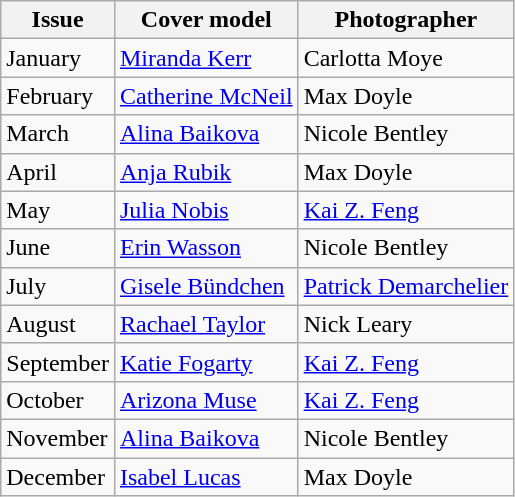<table class="wikitable">
<tr>
<th>Issue</th>
<th>Cover model</th>
<th>Photographer</th>
</tr>
<tr>
<td>January</td>
<td><a href='#'>Miranda Kerr</a></td>
<td>Carlotta Moye</td>
</tr>
<tr>
<td>February</td>
<td><a href='#'>Catherine McNeil</a></td>
<td>Max Doyle</td>
</tr>
<tr>
<td>March</td>
<td><a href='#'>Alina Baikova</a></td>
<td>Nicole Bentley</td>
</tr>
<tr>
<td>April</td>
<td><a href='#'>Anja Rubik</a></td>
<td>Max Doyle</td>
</tr>
<tr>
<td>May</td>
<td><a href='#'>Julia Nobis</a></td>
<td><a href='#'>Kai Z. Feng</a></td>
</tr>
<tr>
<td>June</td>
<td><a href='#'>Erin Wasson</a></td>
<td>Nicole Bentley</td>
</tr>
<tr>
<td>July</td>
<td><a href='#'>Gisele Bündchen</a></td>
<td><a href='#'>Patrick Demarchelier</a></td>
</tr>
<tr>
<td>August</td>
<td><a href='#'>Rachael Taylor</a></td>
<td>Nick Leary</td>
</tr>
<tr>
<td>September</td>
<td><a href='#'>Katie Fogarty</a></td>
<td><a href='#'>Kai Z. Feng</a></td>
</tr>
<tr>
<td>October</td>
<td><a href='#'>Arizona Muse</a></td>
<td><a href='#'>Kai Z. Feng</a></td>
</tr>
<tr>
<td>November</td>
<td><a href='#'>Alina Baikova</a></td>
<td>Nicole Bentley</td>
</tr>
<tr>
<td>December</td>
<td><a href='#'>Isabel Lucas</a></td>
<td>Max Doyle</td>
</tr>
</table>
